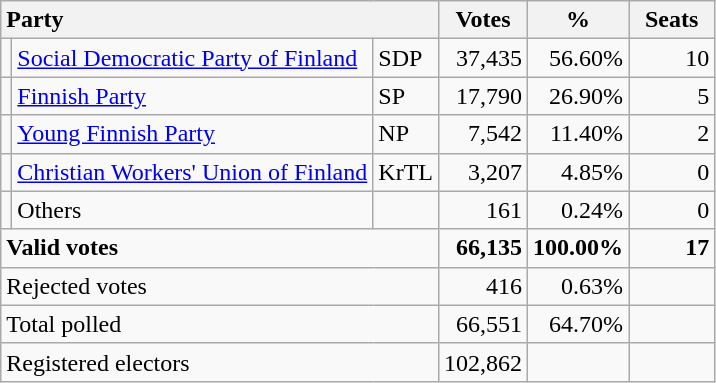<table class="wikitable" border="1" style="text-align:right;">
<tr>
<th style="text-align:left;" colspan=3>Party</th>
<th align=center width="50">Votes</th>
<th align=center width="50">%</th>
<th align=center width="50">Seats</th>
</tr>
<tr>
<td></td>
<td align=left style="white-space: nowrap;"><a href='#'>Social Democratic Party of Finland</a></td>
<td align=left>SDP</td>
<td>37,435</td>
<td>56.60%</td>
<td>10</td>
</tr>
<tr>
<td></td>
<td align=left><a href='#'>Finnish Party</a></td>
<td align=left>SP</td>
<td>17,790</td>
<td>26.90%</td>
<td>5</td>
</tr>
<tr>
<td></td>
<td align=left><a href='#'>Young Finnish Party</a></td>
<td align=left>NP</td>
<td>7,542</td>
<td>11.40%</td>
<td>2</td>
</tr>
<tr>
<td></td>
<td align=left><a href='#'>Christian Workers' Union of Finland</a></td>
<td align=left>KrTL</td>
<td>3,207</td>
<td>4.85%</td>
<td>0</td>
</tr>
<tr>
<td></td>
<td align=left>Others</td>
<td align=left></td>
<td>161</td>
<td>0.24%</td>
<td>0</td>
</tr>
<tr style="font-weight:bold">
<td align=left colspan=3>Valid votes</td>
<td>66,135</td>
<td>100.00%</td>
<td>17</td>
</tr>
<tr>
<td align=left colspan=3>Rejected votes</td>
<td>416</td>
<td>0.63%</td>
<td></td>
</tr>
<tr>
<td align=left colspan=3>Total polled</td>
<td>66,551</td>
<td>64.70%</td>
<td></td>
</tr>
<tr>
<td align=left colspan=3>Registered electors</td>
<td>102,862</td>
<td></td>
<td></td>
</tr>
</table>
